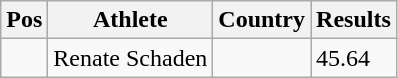<table class="wikitable">
<tr>
<th>Pos</th>
<th>Athlete</th>
<th>Country</th>
<th>Results</th>
</tr>
<tr>
<td align="center"></td>
<td>Renate Schaden</td>
<td></td>
<td>45.64</td>
</tr>
</table>
